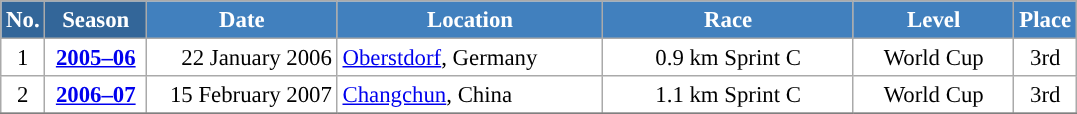<table class="wikitable sortable" style="font-size:95%; text-align:center; border:grey solid 1px; border-collapse:collapse; background:#ffffff;">
<tr style="background:#efefef;">
<th style="background-color:#369; color:white;">No.</th>
<th style="background-color:#369; color:white;">Season</th>
<th style="background-color:#4180be; color:white; width:120px;">Date</th>
<th style="background-color:#4180be; color:white; width:170px;">Location</th>
<th style="background-color:#4180be; color:white; width:160px;">Race</th>
<th style="background-color:#4180be; color:white; width:100px;">Level</th>
<th style="background-color:#4180be; color:white;">Place</th>
</tr>
<tr>
<td align=center>1</td>
<td rowspan=1 align=center><strong> <a href='#'>2005–06</a> </strong></td>
<td align=right>22 January 2006</td>
<td align=left> <a href='#'>Oberstdorf</a>, Germany</td>
<td>0.9 km Sprint C</td>
<td>World Cup</td>
<td>3rd</td>
</tr>
<tr>
<td align=center>2</td>
<td rowspan=1 align=center><strong> <a href='#'>2006–07</a> </strong></td>
<td align=right>15 February 2007</td>
<td align=left> <a href='#'>Changchun</a>, China</td>
<td>1.1 km Sprint C</td>
<td>World Cup</td>
<td>3rd</td>
</tr>
<tr>
</tr>
</table>
